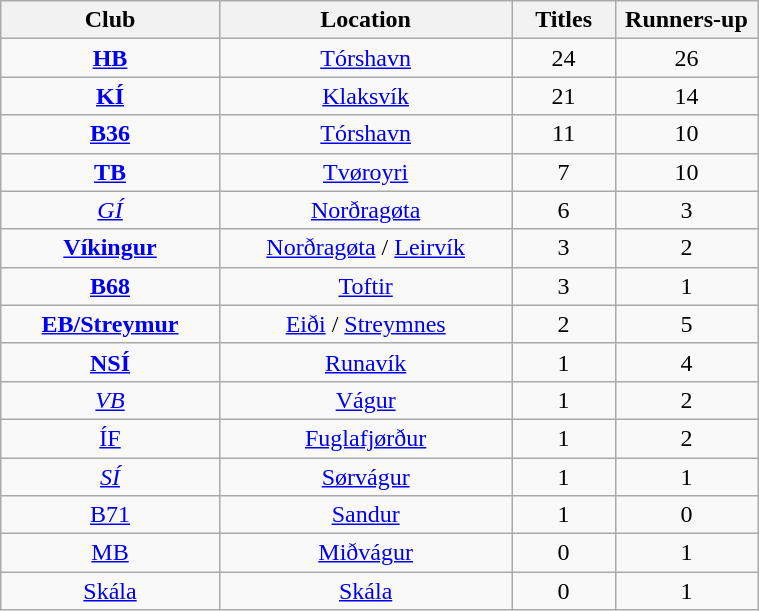<table class="wikitable sortable" style="text-align:center;" width=40%>
<tr>
<th style="width:10%;">Club</th>
<th style="width:20%;">Location</th>
<th style="width:5%;">Titles</th>
<th style="width:5%">Runners-up</th>
</tr>
<tr>
<td><strong><a href='#'>HB</a></strong></td>
<td><a href='#'>Tórshavn</a></td>
<td>24</td>
<td>26</td>
</tr>
<tr>
<td><strong><a href='#'>KÍ</a></strong></td>
<td><a href='#'>Klaksvík</a></td>
<td>21</td>
<td>14</td>
</tr>
<tr>
<td><strong><a href='#'>B36</a></strong></td>
<td><a href='#'>Tórshavn</a></td>
<td>11</td>
<td>10</td>
</tr>
<tr>
<td><strong><a href='#'>TB</a></strong></td>
<td><a href='#'>Tvøroyri</a></td>
<td>7</td>
<td>10</td>
</tr>
<tr>
<td><em><a href='#'>GÍ</a></em> </td>
<td><a href='#'>Norðragøta</a></td>
<td>6</td>
<td>3</td>
</tr>
<tr>
<td><strong><a href='#'>Víkingur</a></strong></td>
<td><a href='#'>Norðragøta</a> / <a href='#'>Leirvík</a></td>
<td>3</td>
<td>2</td>
</tr>
<tr>
<td><strong><a href='#'>B68</a></strong></td>
<td><a href='#'>Toftir</a></td>
<td>3</td>
<td>1</td>
</tr>
<tr>
<td><strong><a href='#'>EB/Streymur</a></strong></td>
<td><a href='#'>Eiði</a> / <a href='#'>Streymnes</a></td>
<td>2</td>
<td>5</td>
</tr>
<tr>
<td><strong><a href='#'>NSÍ</a></strong></td>
<td><a href='#'>Runavík</a></td>
<td>1</td>
<td>4</td>
</tr>
<tr>
<td><em><a href='#'>VB</a></em></td>
<td><a href='#'>Vágur</a></td>
<td>1</td>
<td>2</td>
</tr>
<tr>
<td><a href='#'>ÍF</a></td>
<td><a href='#'>Fuglafjørður</a></td>
<td>1</td>
<td>2</td>
</tr>
<tr>
<td><em><a href='#'>SÍ</a></em></td>
<td><a href='#'>Sørvágur</a></td>
<td>1</td>
<td>1</td>
</tr>
<tr>
<td><a href='#'>B71</a></td>
<td><a href='#'>Sandur</a></td>
<td>1</td>
<td>0</td>
</tr>
<tr>
<td><a href='#'>MB</a></td>
<td><a href='#'>Miðvágur</a></td>
<td>0</td>
<td>1</td>
</tr>
<tr>
<td><a href='#'>Skála</a></td>
<td><a href='#'>Skála</a></td>
<td>0</td>
<td>1</td>
</tr>
</table>
